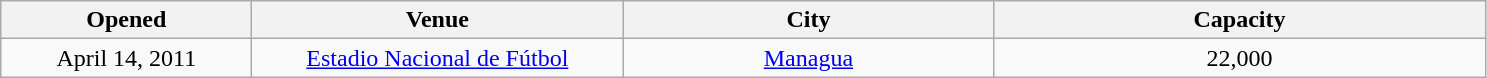<table class="sortable wikitable" style="text-align:center;">
<tr>
<th scope="col" style="width:10em;">Opened</th>
<th scope="col" style="width:15em;">Venue</th>
<th scope="col" style="width:15em;">City</th>
<th scope="col" style="width:20em;">Capacity</th>
</tr>
<tr>
<td>April 14, 2011</td>
<td><a href='#'>Estadio Nacional de Fútbol</a></td>
<td><a href='#'>Managua</a></td>
<td>22,000</td>
</tr>
</table>
